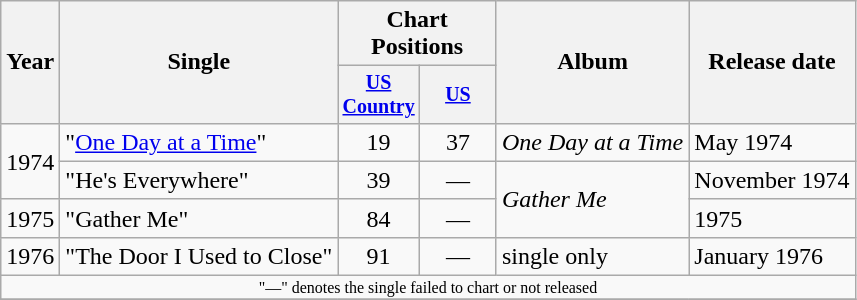<table class="wikitable">
<tr>
<th rowspan="2">Year</th>
<th rowspan="2">Single</th>
<th colspan="2">Chart Positions</th>
<th rowspan="2">Album</th>
<th rowspan="2">Release date</th>
</tr>
<tr style="font-size:smaller;">
<th width="45"><a href='#'>US Country</a></th>
<th width="45"><a href='#'>US</a></th>
</tr>
<tr>
<td rowspan="2">1974</td>
<td>"<a href='#'>One Day at a Time</a>"</td>
<td align="center">19</td>
<td align="center">37</td>
<td><em>One Day at a Time</em></td>
<td>May 1974</td>
</tr>
<tr>
<td>"He's Everywhere"</td>
<td align="center">39</td>
<td align="center">—</td>
<td rowspan="2"><em>Gather Me</em></td>
<td>November 1974</td>
</tr>
<tr>
<td>1975</td>
<td>"Gather Me"</td>
<td align="center">84</td>
<td align="center">—</td>
<td>1975</td>
</tr>
<tr>
<td>1976</td>
<td>"The Door I Used to Close"</td>
<td align="center">91</td>
<td align="center">—</td>
<td rowspan="1">single only</td>
<td>January 1976</td>
</tr>
<tr>
<td align="center" colspan="10" style="font-size:8pt">"—" denotes the single failed to chart or not released</td>
</tr>
<tr>
</tr>
</table>
